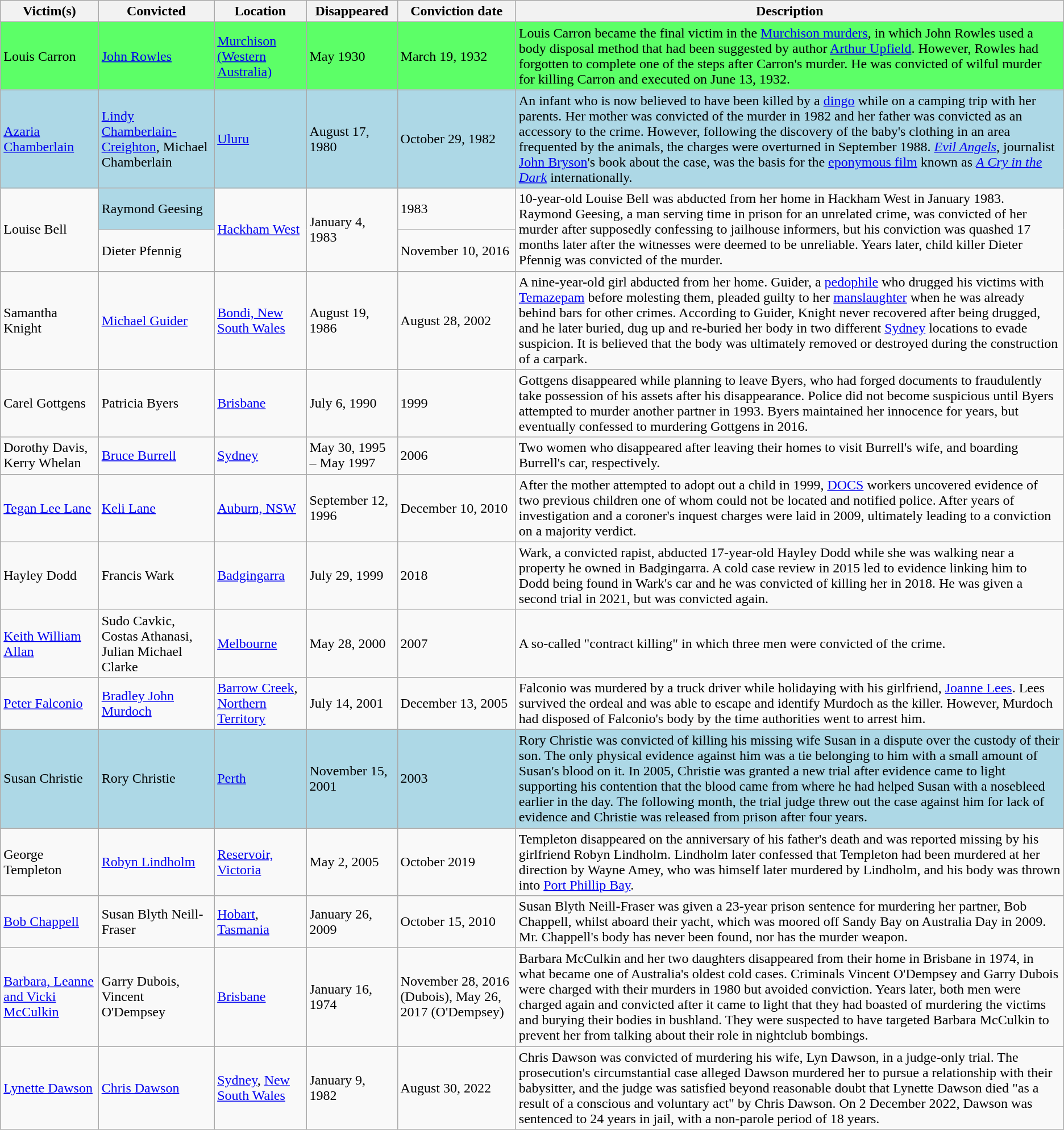<table class="wikitable sortable">
<tr>
<th scope="col">Victim(s)</th>
<th scope="col">Convicted</th>
<th scope="col">Location</th>
<th scope="col">Disappeared</th>
<th scope="col">Conviction date</th>
<th scope="col">Description</th>
</tr>
<tr style="background:#5CFF67;">
<td>Louis Carron</td>
<td><a href='#'>John Rowles</a></td>
<td><a href='#'>Murchison (Western Australia)</a></td>
<td>May 1930</td>
<td>March 19, 1932</td>
<td>Louis Carron became the final victim in the <a href='#'>Murchison murders</a>, in which John Rowles used a body disposal method that had been suggested by author <a href='#'>Arthur Upfield</a>. However, Rowles had forgotten to complete one of the steps after Carron's murder. He was convicted of wilful murder for killing Carron and executed on June 13, 1932.</td>
</tr>
<tr style="background:lightblue;">
<td><a href='#'>Azaria Chamberlain</a></td>
<td><a href='#'>Lindy Chamberlain-Creighton</a>, Michael Chamberlain</td>
<td><a href='#'>Uluru</a></td>
<td>August 17, 1980</td>
<td>October 29, 1982</td>
<td>An infant who is now believed to have been killed by a <a href='#'>dingo</a> while on a camping trip with her parents. Her mother was convicted of the murder in 1982 and her father was convicted as an accessory to the crime. However, following the discovery of the baby's clothing in an area frequented by the animals, the charges were overturned in September 1988. <em><a href='#'>Evil Angels</a></em>, journalist <a href='#'>John Bryson</a>'s book about the case, was the basis for the <a href='#'>eponymous film</a> known as <em><a href='#'>A Cry in the Dark</a></em> internationally.</td>
</tr>
<tr>
<td rowspan="2">Louise Bell</td>
<td style="background:lightblue">Raymond Geesing</td>
<td rowspan="2"><a href='#'>Hackham West</a></td>
<td rowspan="2">January 4, 1983</td>
<td>1983</td>
<td rowspan="2">10-year-old Louise Bell was abducted from her home in Hackham West in January 1983. Raymond Geesing, a man serving time in prison for an unrelated crime, was convicted of her murder after supposedly confessing to jailhouse informers, but his conviction was quashed 17 months later after the witnesses were deemed to be unreliable. Years later, child killer Dieter Pfennig was convicted of the murder.</td>
</tr>
<tr>
<td>Dieter Pfennig</td>
<td>November 10, 2016</td>
</tr>
<tr>
<td>Samantha Knight</td>
<td><a href='#'>Michael Guider</a></td>
<td><a href='#'>Bondi, New South Wales</a></td>
<td>August 19, 1986</td>
<td>August 28, 2002</td>
<td>A nine-year-old girl abducted from her home. Guider, a <a href='#'>pedophile</a> who drugged his victims with <a href='#'>Temazepam</a> before molesting them, pleaded guilty to her <a href='#'>manslaughter</a> when he was already behind bars for other crimes. According to Guider, Knight never recovered after being drugged, and he later buried, dug up and re-buried her body in two different <a href='#'>Sydney</a> locations to evade suspicion. It is believed that the body was ultimately removed or destroyed during the construction of a carpark.</td>
</tr>
<tr>
<td>Carel Gottgens</td>
<td>Patricia Byers</td>
<td><a href='#'>Brisbane</a></td>
<td>July 6, 1990</td>
<td>1999</td>
<td>Gottgens disappeared while planning to leave Byers, who had forged documents to fraudulently take possession of his assets after his disappearance. Police did not become suspicious until Byers attempted to murder another partner in 1993. Byers maintained her innocence for years, but eventually confessed to murdering Gottgens in 2016.</td>
</tr>
<tr>
<td>Dorothy Davis, Kerry Whelan</td>
<td><a href='#'>Bruce Burrell</a></td>
<td><a href='#'>Sydney</a></td>
<td>May 30, 1995 – May 1997</td>
<td>2006</td>
<td>Two women who disappeared after leaving their homes to visit Burrell's wife, and boarding Burrell's car, respectively.</td>
</tr>
<tr>
<td><a href='#'>Tegan Lee Lane</a></td>
<td><a href='#'>Keli Lane</a></td>
<td><a href='#'>Auburn, NSW</a></td>
<td>September 12, 1996</td>
<td>December 10, 2010</td>
<td>After the mother attempted to adopt out a child in 1999, <a href='#'>DOCS</a> workers uncovered evidence of two previous children one of whom could not be located and notified police. After years of investigation and a coroner's inquest charges were laid in 2009, ultimately leading to a conviction on a majority verdict.</td>
</tr>
<tr>
<td>Hayley Dodd</td>
<td>Francis Wark</td>
<td><a href='#'>Badgingarra</a></td>
<td>July 29, 1999</td>
<td>2018</td>
<td>Wark, a convicted rapist, abducted 17-year-old Hayley Dodd while she was walking near a property he owned in Badgingarra. A cold case review in 2015 led to evidence linking him to Dodd being found in Wark's car and he was convicted of killing her in 2018. He was given a second trial in 2021, but was convicted again.</td>
</tr>
<tr>
<td><a href='#'>Keith William Allan</a></td>
<td>Sudo Cavkic, Costas Athanasi, Julian Michael Clarke</td>
<td><a href='#'>Melbourne</a></td>
<td>May 28, 2000</td>
<td>2007</td>
<td>A so-called "contract killing" in which three men were convicted of the crime.</td>
</tr>
<tr>
<td><a href='#'>Peter Falconio</a></td>
<td><a href='#'>Bradley John Murdoch</a></td>
<td><a href='#'>Barrow Creek</a>, <a href='#'>Northern Territory</a></td>
<td>July 14, 2001</td>
<td>December 13, 2005</td>
<td>Falconio was murdered by a truck driver while holidaying with his girlfriend, <a href='#'>Joanne Lees</a>. Lees survived the ordeal and was able to escape and identify Murdoch as the killer. However, Murdoch had disposed of Falconio's body by the time authorities went to arrest him.</td>
</tr>
<tr style="background:lightblue">
<td>Susan Christie</td>
<td>Rory Christie</td>
<td><a href='#'>Perth</a></td>
<td>November 15, 2001</td>
<td>2003</td>
<td>Rory Christie was convicted of killing his missing wife Susan in a dispute over the custody of their son. The only physical evidence against him was a tie belonging to him with a small amount of Susan's blood on it. In 2005, Christie was granted a new trial after evidence came to light supporting his contention that the blood came from where he had helped Susan with a nosebleed earlier in the day. The following month, the trial judge threw out the case against him for lack of evidence and Christie was released from prison after four years.</td>
</tr>
<tr>
<td>George Templeton</td>
<td><a href='#'>Robyn Lindholm</a></td>
<td><a href='#'>Reservoir, Victoria</a></td>
<td>May 2, 2005</td>
<td>October 2019</td>
<td>Templeton disappeared on the anniversary of his father's death and was reported missing by his girlfriend Robyn Lindholm. Lindholm later confessed that Templeton had been murdered at her direction by Wayne Amey, who was himself later murdered by Lindholm, and his body was thrown into <a href='#'>Port Phillip Bay</a>.</td>
</tr>
<tr>
<td><a href='#'>Bob Chappell</a></td>
<td>Susan Blyth Neill-Fraser</td>
<td><a href='#'>Hobart</a>, <a href='#'>Tasmania</a></td>
<td>January 26, 2009</td>
<td>October 15, 2010</td>
<td>Susan Blyth Neill-Fraser was given a 23-year prison sentence for murdering her partner, Bob Chappell, whilst aboard their yacht, which was moored off Sandy Bay on Australia Day in 2009. Mr. Chappell's body has never been found, nor has the murder weapon.</td>
</tr>
<tr>
<td><a href='#'>Barbara, Leanne and Vicki McCulkin</a></td>
<td>Garry Dubois, Vincent O'Dempsey</td>
<td><a href='#'>Brisbane</a></td>
<td>January 16, 1974</td>
<td>November 28, 2016 (Dubois), May 26, 2017 (O'Dempsey)</td>
<td>Barbara McCulkin and her two daughters disappeared from their home in Brisbane in 1974, in what became one of Australia's oldest cold cases. Criminals Vincent O'Dempsey and Garry Dubois were charged with their murders in 1980 but avoided conviction. Years later, both men were charged again and convicted after it came to light that they had boasted of murdering the victims and burying their bodies in bushland. They were suspected to have targeted Barbara McCulkin to prevent her from talking about their role in nightclub bombings.</td>
</tr>
<tr>
<td><a href='#'>Lynette Dawson</a></td>
<td><a href='#'>Chris Dawson</a></td>
<td><a href='#'>Sydney</a>, <a href='#'>New South Wales</a></td>
<td>January 9, 1982</td>
<td>August 30, 2022</td>
<td>Chris Dawson was convicted of murdering his wife, Lyn Dawson, in a judge-only trial. The prosecution's circumstantial case alleged Dawson murdered her to pursue a relationship with their babysitter, and the judge was satisfied beyond reasonable doubt that Lynette Dawson died "as a result of a conscious and voluntary act" by Chris Dawson. On 2 December 2022, Dawson was sentenced to 24 years in jail, with a non-parole period of 18 years.</td>
</tr>
</table>
